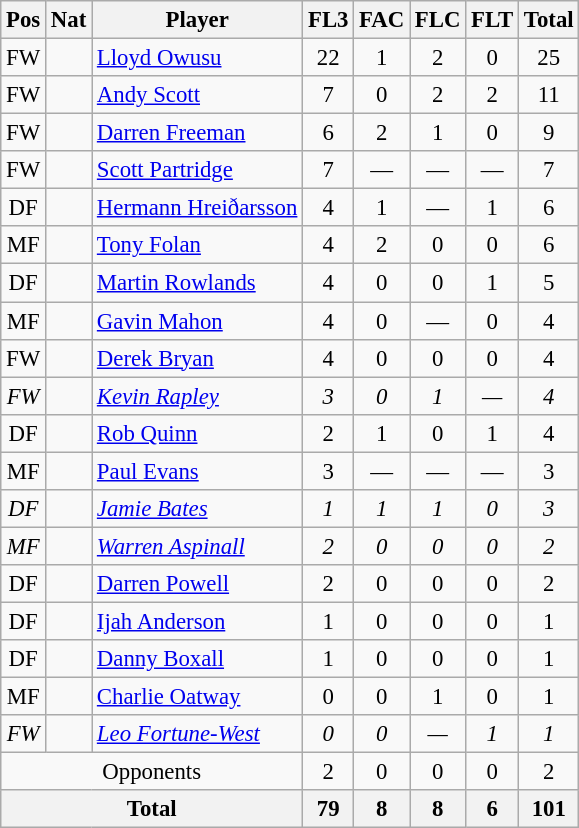<table class="wikitable"  style="text-align:center; border:1px #aaa solid; font-size:95%;">
<tr>
<th>Pos</th>
<th>Nat</th>
<th>Player</th>
<th>FL3</th>
<th>FAC</th>
<th>FLC</th>
<th>FLT</th>
<th>Total</th>
</tr>
<tr>
<td>FW</td>
<td></td>
<td style="text-align:left;"><a href='#'>Lloyd Owusu</a></td>
<td>22</td>
<td>1</td>
<td>2</td>
<td>0</td>
<td>25</td>
</tr>
<tr>
<td>FW</td>
<td></td>
<td style="text-align:left;"><a href='#'>Andy Scott</a></td>
<td>7</td>
<td>0</td>
<td>2</td>
<td>2</td>
<td>11</td>
</tr>
<tr>
<td>FW</td>
<td></td>
<td style="text-align:left;"><a href='#'>Darren Freeman</a></td>
<td>6</td>
<td>2</td>
<td>1</td>
<td>0</td>
<td>9</td>
</tr>
<tr>
<td>FW</td>
<td></td>
<td style="text-align:left;"><a href='#'>Scott Partridge</a></td>
<td>7</td>
<td>—</td>
<td>—</td>
<td>—</td>
<td>7</td>
</tr>
<tr>
<td>DF</td>
<td></td>
<td style="text-align:left;"><a href='#'>Hermann Hreiðarsson</a></td>
<td>4</td>
<td>1</td>
<td>—</td>
<td>1</td>
<td>6</td>
</tr>
<tr>
<td>MF</td>
<td></td>
<td style="text-align:left;"><a href='#'>Tony Folan</a></td>
<td>4</td>
<td>2</td>
<td>0</td>
<td>0</td>
<td>6</td>
</tr>
<tr>
<td>DF</td>
<td></td>
<td style="text-align:left;"><a href='#'>Martin Rowlands</a></td>
<td>4</td>
<td>0</td>
<td>0</td>
<td>1</td>
<td>5</td>
</tr>
<tr>
<td>MF</td>
<td></td>
<td style="text-align:left;"><a href='#'>Gavin Mahon</a></td>
<td>4</td>
<td>0</td>
<td>—</td>
<td>0</td>
<td>4</td>
</tr>
<tr>
<td>FW</td>
<td></td>
<td style="text-align:left;"><a href='#'>Derek Bryan</a></td>
<td>4</td>
<td>0</td>
<td>0</td>
<td>0</td>
<td>4</td>
</tr>
<tr>
<td><em>FW</em></td>
<td><em></em></td>
<td style="text-align:left;"><em><a href='#'>Kevin Rapley</a></em></td>
<td><em>3</em></td>
<td><em>0</em></td>
<td><em>1</em></td>
<td><em>—</em></td>
<td><em>4</em></td>
</tr>
<tr>
<td>DF</td>
<td></td>
<td style="text-align:left;"><a href='#'>Rob Quinn</a></td>
<td>2</td>
<td>1</td>
<td>0</td>
<td>1</td>
<td>4</td>
</tr>
<tr>
<td>MF</td>
<td></td>
<td style="text-align:left;"><a href='#'>Paul Evans</a></td>
<td>3</td>
<td>—</td>
<td>—</td>
<td>—</td>
<td>3</td>
</tr>
<tr>
<td><em>DF</em></td>
<td><em></em></td>
<td style="text-align:left;"><a href='#'><em>Jamie Bates</em></a></td>
<td><em>1</em></td>
<td><em>1</em></td>
<td><em>1</em></td>
<td><em>0</em></td>
<td><em>3</em></td>
</tr>
<tr>
<td><em>MF</em></td>
<td><em></em></td>
<td style="text-align:left;"><em><a href='#'>Warren Aspinall</a></em></td>
<td><em>2</em></td>
<td><em>0</em></td>
<td><em>0</em></td>
<td><em>0</em></td>
<td><em>2</em></td>
</tr>
<tr>
<td>DF</td>
<td></td>
<td style="text-align:left;"><a href='#'>Darren Powell</a></td>
<td>2</td>
<td>0</td>
<td>0</td>
<td>0</td>
<td>2</td>
</tr>
<tr>
<td>DF</td>
<td></td>
<td style="text-align:left;"><a href='#'>Ijah Anderson</a></td>
<td>1</td>
<td>0</td>
<td>0</td>
<td>0</td>
<td>1</td>
</tr>
<tr>
<td>DF</td>
<td></td>
<td style="text-align:left;"><a href='#'>Danny Boxall</a></td>
<td>1</td>
<td>0</td>
<td>0</td>
<td>0</td>
<td>1</td>
</tr>
<tr>
<td>MF</td>
<td></td>
<td style="text-align:left;"><a href='#'>Charlie Oatway</a></td>
<td>0</td>
<td>0</td>
<td>1</td>
<td>0</td>
<td>1</td>
</tr>
<tr>
<td><em>FW</em></td>
<td><em></em></td>
<td style="text-align:left;"><em><a href='#'>Leo Fortune-West</a></em></td>
<td><em>0</em></td>
<td><em>0</em></td>
<td><em>—</em></td>
<td><em>1</em></td>
<td><em>1</em></td>
</tr>
<tr>
<td colspan="3">Opponents</td>
<td>2</td>
<td>0</td>
<td>0</td>
<td>0</td>
<td>2</td>
</tr>
<tr>
<th colspan="3">Total</th>
<th>79</th>
<th>8</th>
<th>8</th>
<th>6</th>
<th>101</th>
</tr>
</table>
